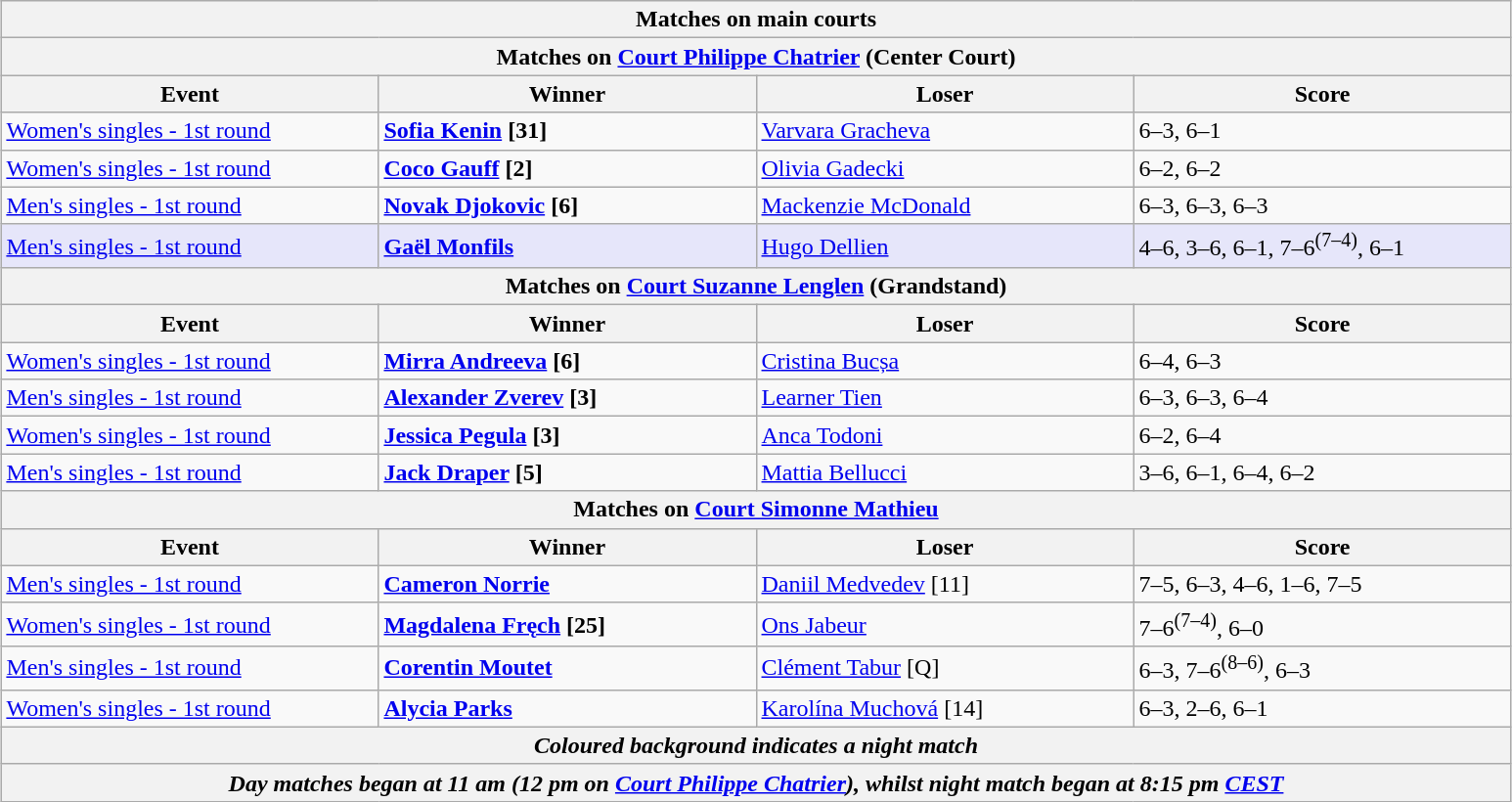<table class="wikitable" style="margin:auto;">
<tr>
<th colspan=4 style=white-space:nowrap>Matches on main courts</th>
</tr>
<tr>
<th colspan=4>Matches on <a href='#'>Court Philippe Chatrier</a> (Center Court)</th>
</tr>
<tr>
<th width=250>Event</th>
<th width=250>Winner</th>
<th width=250>Loser</th>
<th width=250>Score</th>
</tr>
<tr>
<td><a href='#'>Women's singles - 1st round</a></td>
<td><strong> <a href='#'>Sofia Kenin</a> [31] </strong></td>
<td> <a href='#'>Varvara Gracheva</a></td>
<td>6–3, 6–1</td>
</tr>
<tr>
<td><a href='#'>Women's singles - 1st round</a></td>
<td><strong> <a href='#'>Coco Gauff</a> [2] </strong></td>
<td> <a href='#'>Olivia Gadecki</a></td>
<td>6–2, 6–2</td>
</tr>
<tr>
<td><a href='#'>Men's singles - 1st round</a></td>
<td><strong> <a href='#'>Novak Djokovic</a> [6] </strong></td>
<td> <a href='#'>Mackenzie McDonald</a></td>
<td>6–3, 6–3, 6–3</td>
</tr>
<tr style="background:lavender">
<td><a href='#'>Men's singles - 1st round</a></td>
<td><strong> <a href='#'>Gaël Monfils</a></strong></td>
<td> <a href='#'>Hugo Dellien</a></td>
<td>4–6, 3–6, 6–1, 7–6<sup>(7–4)</sup>, 6–1</td>
</tr>
<tr>
<th colspan=4>Matches on <a href='#'>Court Suzanne Lenglen</a> (Grandstand)</th>
</tr>
<tr>
<th width=250>Event</th>
<th width=250>Winner</th>
<th width=250>Loser</th>
<th width=250>Score</th>
</tr>
<tr>
<td><a href='#'>Women's singles - 1st round</a></td>
<td><strong> <a href='#'>Mirra Andreeva</a> [6]</strong></td>
<td> <a href='#'>Cristina Bucșa</a></td>
<td>6–4, 6–3</td>
</tr>
<tr>
<td><a href='#'>Men's singles - 1st round</a></td>
<td><strong> <a href='#'>Alexander Zverev</a> [3]</strong></td>
<td> <a href='#'>Learner Tien</a></td>
<td>6–3, 6–3, 6–4</td>
</tr>
<tr>
<td><a href='#'>Women's singles - 1st round</a></td>
<td><strong> <a href='#'>Jessica Pegula</a> [3]</strong></td>
<td> <a href='#'>Anca Todoni</a></td>
<td>6–2, 6–4</td>
</tr>
<tr>
<td><a href='#'>Men's singles - 1st round</a></td>
<td><strong> <a href='#'>Jack Draper</a> [5] </strong></td>
<td> <a href='#'>Mattia Bellucci</a></td>
<td>3–6, 6–1, 6–4, 6–2</td>
</tr>
<tr>
<th colspan=4>Matches on <a href='#'>Court Simonne Mathieu</a></th>
</tr>
<tr>
<th width=250>Event</th>
<th width=250>Winner</th>
<th width=250>Loser</th>
<th width=250>Score</th>
</tr>
<tr>
<td><a href='#'>Men's singles - 1st round</a></td>
<td><strong> <a href='#'>Cameron Norrie</a></strong></td>
<td> <a href='#'>Daniil Medvedev</a> [11]</td>
<td>7–5, 6–3, 4–6, 1–6, 7–5</td>
</tr>
<tr>
<td><a href='#'>Women's singles - 1st round</a></td>
<td><strong> <a href='#'>Magdalena Fręch</a> [25]</strong></td>
<td> <a href='#'>Ons Jabeur</a></td>
<td>7–6<sup>(7–4)</sup>, 6–0</td>
</tr>
<tr>
<td><a href='#'>Men's singles - 1st round</a></td>
<td><strong> <a href='#'>Corentin Moutet</a></strong></td>
<td> <a href='#'>Clément Tabur</a> [Q]</td>
<td>6–3, 7–6<sup>(8–6)</sup>, 6–3</td>
</tr>
<tr>
<td><a href='#'>Women's singles - 1st round</a></td>
<td><strong> <a href='#'>Alycia Parks</a> </strong></td>
<td> <a href='#'>Karolína Muchová</a> [14]</td>
<td>6–3, 2–6, 6–1</td>
</tr>
<tr>
<th colspan=4><em>Coloured background indicates a night match</em></th>
</tr>
<tr>
<th colspan=4><em>Day matches began at 11 am (12 pm on <a href='#'>Court Philippe Chatrier</a>), whilst night match began at 8:15 pm <a href='#'>CEST</a></em></th>
</tr>
</table>
